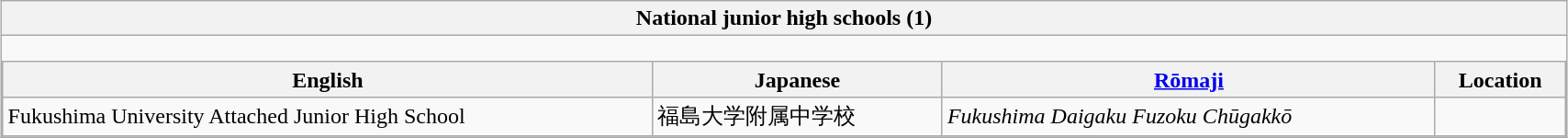<table class="wikitable" style="margin: 1em auto 1em auto; width:90%;">
<tr>
<th>National junior high schools (1)</th>
</tr>
<tr>
<td style="padding:0; border:none;"><br><table class="wikitable sortable" style="margin:0; width:100%;">
<tr>
<th>English</th>
<th>Japanese</th>
<th><a href='#'>Rōmaji</a></th>
<th>Location</th>
</tr>
<tr>
<td>Fukushima University Attached Junior High School</td>
<td>福島大学附属中学校</td>
<td><em>Fukushima Daigaku Fuzoku Chūgakkō</em></td>
<td></td>
</tr>
</table>
</td>
</tr>
</table>
